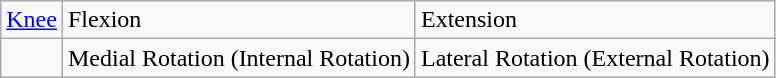<table class="wikitable">
<tr>
<td><a href='#'>Knee</a></td>
<td>Flexion</td>
<td>Extension</td>
</tr>
<tr>
<td></td>
<td>Medial Rotation (Internal Rotation)</td>
<td>Lateral Rotation (External Rotation)</td>
</tr>
</table>
